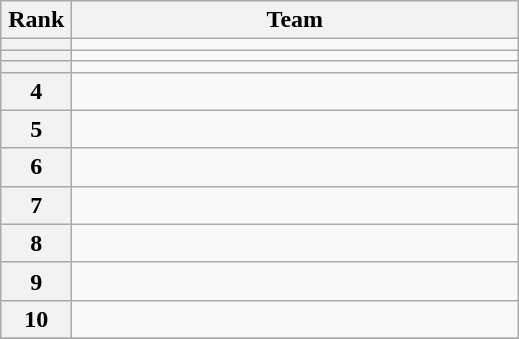<table class="wikitable" style="text-align: center;">
<tr>
<th width=40>Rank</th>
<th width=290>Team</th>
</tr>
<tr>
<th></th>
<td style="text-align:left;"></td>
</tr>
<tr>
<th></th>
<td style="text-align:left;"></td>
</tr>
<tr>
<th></th>
<td style="text-align:left;"></td>
</tr>
<tr>
<th>4</th>
<td style="text-align:left;"></td>
</tr>
<tr>
<th>5</th>
<td style="text-align:left;"></td>
</tr>
<tr>
<th>6</th>
<td style="text-align:left;"></td>
</tr>
<tr>
<th>7</th>
<td style="text-align:left;"></td>
</tr>
<tr>
<th>8</th>
<td style="text-align:left;"></td>
</tr>
<tr>
<th>9</th>
<td style="text-align:left;"></td>
</tr>
<tr>
<th>10</th>
<td style="text-align:left;"> </td>
</tr>
<tr>
</tr>
</table>
